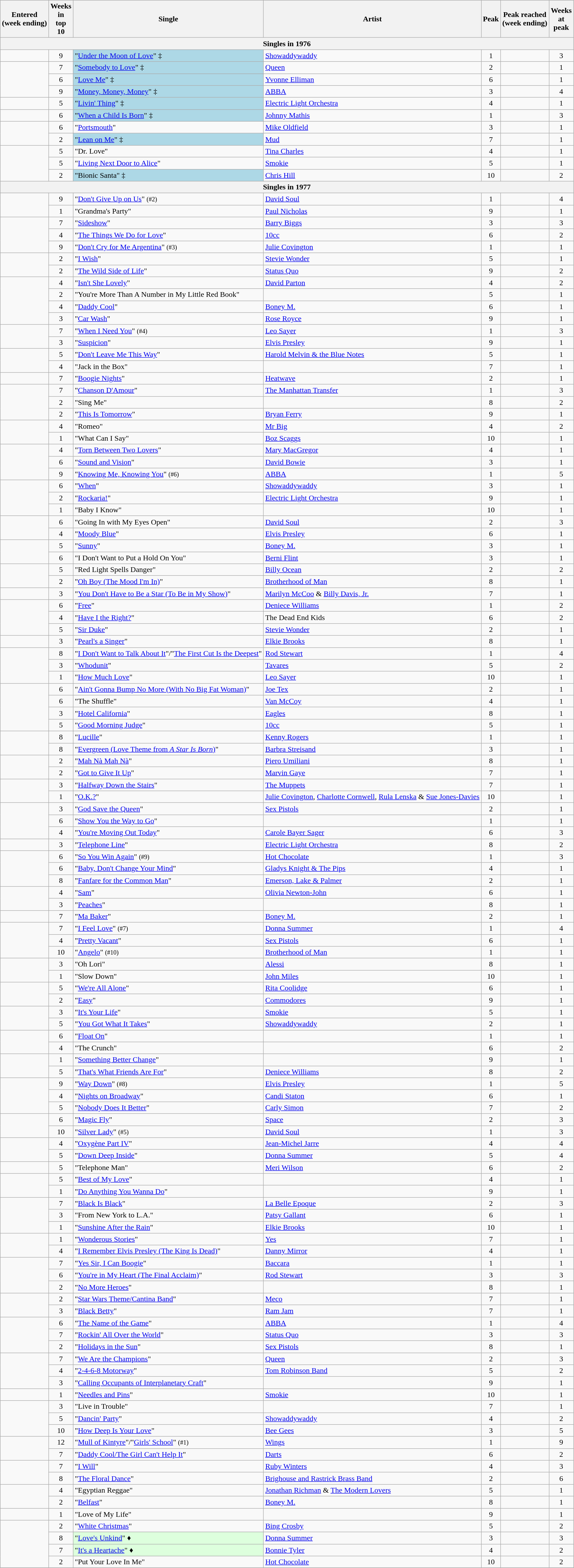<table class="wikitable sortable" style="text-align:center">
<tr>
<th>Entered<br>(week ending)</th>
<th>Weeks<br>in<br>top<br>10</th>
<th>Single</th>
<th>Artist</th>
<th>Peak</th>
<th>Peak reached<br>(week ending)</th>
<th>Weeks<br>at<br>peak</th>
</tr>
<tr>
<th colspan="7">Singles in 1976</th>
</tr>
<tr>
<td></td>
<td>9</td>
<td align="left" bgcolor=lightblue>"<a href='#'>Under the Moon of Love</a>" ‡</td>
<td align="left"><a href='#'>Showaddywaddy</a></td>
<td>1</td>
<td></td>
<td>3</td>
</tr>
<tr>
<td rowspan="3"></td>
<td>7</td>
<td align="left" bgcolor=lightblue>"<a href='#'>Somebody to Love</a>" ‡</td>
<td align="left"><a href='#'>Queen</a></td>
<td>2</td>
<td></td>
<td>1</td>
</tr>
<tr>
<td>6</td>
<td align="left" bgcolor=lightblue>"<a href='#'>Love Me</a>" ‡</td>
<td align="left"><a href='#'>Yvonne Elliman</a></td>
<td>6</td>
<td></td>
<td>1</td>
</tr>
<tr>
<td>9</td>
<td align="left" bgcolor=lightblue>"<a href='#'>Money, Money, Money</a>" ‡</td>
<td align="left"><a href='#'>ABBA</a></td>
<td>3</td>
<td></td>
<td>4</td>
</tr>
<tr>
<td></td>
<td>5</td>
<td align="left" bgcolor=lightblue>"<a href='#'>Livin' Thing</a>" ‡</td>
<td align="left"><a href='#'>Electric Light Orchestra</a></td>
<td>4</td>
<td></td>
<td>1</td>
</tr>
<tr>
<td></td>
<td>6</td>
<td align="left" bgcolor=lightblue>"<a href='#'>When a Child Is Born</a>" ‡</td>
<td align="left"><a href='#'>Johnny Mathis</a></td>
<td>1</td>
<td></td>
<td>3</td>
</tr>
<tr>
<td rowspan="2"></td>
<td>6</td>
<td align="left">"<a href='#'>Portsmouth</a>"</td>
<td align="left"><a href='#'>Mike Oldfield</a></td>
<td>3</td>
<td></td>
<td>1</td>
</tr>
<tr>
<td>2</td>
<td align="left" bgcolor=lightblue>"<a href='#'>Lean on Me</a>" ‡ </td>
<td align="left"><a href='#'>Mud</a></td>
<td>7</td>
<td></td>
<td>1</td>
</tr>
<tr>
<td rowspan="3"></td>
<td>5</td>
<td align="left">"Dr. Love"</td>
<td align="left"><a href='#'>Tina Charles</a></td>
<td>4</td>
<td></td>
<td>1</td>
</tr>
<tr>
<td>5</td>
<td align="left">"<a href='#'>Living Next Door to Alice</a>"</td>
<td align="left"><a href='#'>Smokie</a></td>
<td>5</td>
<td></td>
<td>1</td>
</tr>
<tr>
<td>2</td>
<td align="left" bgcolor=lightblue>"Bionic Santa" ‡</td>
<td align="left"><a href='#'>Chris Hill</a></td>
<td>10</td>
<td></td>
<td>2</td>
</tr>
<tr>
<th colspan="7">Singles in 1977</th>
</tr>
<tr>
<td rowspan="2"></td>
<td>9</td>
<td align="left">"<a href='#'>Don't Give Up on Us</a>" <small>(#2)</small></td>
<td align="left"><a href='#'>David Soul</a></td>
<td>1</td>
<td></td>
<td>4</td>
</tr>
<tr>
<td>1</td>
<td align="left">"Grandma's Party"</td>
<td align="left"><a href='#'>Paul Nicholas</a></td>
<td>9</td>
<td></td>
<td>1</td>
</tr>
<tr>
<td rowspan="3"></td>
<td>7</td>
<td align="left">"<a href='#'>Sideshow</a>"</td>
<td align="left"><a href='#'>Barry Biggs</a></td>
<td>3</td>
<td></td>
<td>3</td>
</tr>
<tr>
<td>4</td>
<td align="left">"<a href='#'>The Things We Do for Love</a>"</td>
<td align="left"><a href='#'>10cc</a></td>
<td>6</td>
<td></td>
<td>2</td>
</tr>
<tr>
<td>9</td>
<td align="left">"<a href='#'>Don't Cry for Me Argentina</a>" <small>(#3)</small></td>
<td align="left"><a href='#'>Julie Covington</a></td>
<td>1</td>
<td></td>
<td>1</td>
</tr>
<tr>
<td rowspan="2"></td>
<td>2</td>
<td align="left">"<a href='#'>I Wish</a>"</td>
<td align="left"><a href='#'>Stevie Wonder</a></td>
<td>5</td>
<td></td>
<td>1</td>
</tr>
<tr>
<td>2</td>
<td align="left">"<a href='#'>The Wild Side of Life</a>"</td>
<td align="left"><a href='#'>Status Quo</a></td>
<td>9</td>
<td></td>
<td>2</td>
</tr>
<tr>
<td rowspan="4"></td>
<td>4</td>
<td align="left">"<a href='#'>Isn't She Lovely</a>"</td>
<td align="left"><a href='#'>David Parton</a></td>
<td>4</td>
<td></td>
<td>2</td>
</tr>
<tr>
<td>2</td>
<td align="left">"You're More Than A Number in My Little Red Book"</td>
<td align="left"></td>
<td>5</td>
<td></td>
<td>1</td>
</tr>
<tr>
<td>4</td>
<td align="left">"<a href='#'>Daddy Cool</a>"</td>
<td align="left"><a href='#'>Boney M.</a></td>
<td>6</td>
<td></td>
<td>1</td>
</tr>
<tr>
<td>3</td>
<td align="left">"<a href='#'>Car Wash</a>"</td>
<td align="left"><a href='#'>Rose Royce</a></td>
<td>9</td>
<td></td>
<td>1</td>
</tr>
<tr>
<td rowspan="2"></td>
<td>7</td>
<td align="left">"<a href='#'>When I Need You</a>" <small>(#4)</small></td>
<td align="left"><a href='#'>Leo Sayer</a></td>
<td>1</td>
<td></td>
<td>3</td>
</tr>
<tr>
<td>3</td>
<td align="left">"<a href='#'>Suspicion</a>"</td>
<td align="left"><a href='#'>Elvis Presley</a></td>
<td>9</td>
<td></td>
<td>1</td>
</tr>
<tr>
<td rowspan="2"></td>
<td>5</td>
<td align="left">"<a href='#'>Don't Leave Me This Way</a>"</td>
<td align="left"><a href='#'>Harold Melvin & the Blue Notes</a></td>
<td>5</td>
<td></td>
<td>1</td>
</tr>
<tr>
<td>4</td>
<td align="left">"Jack in the Box"</td>
<td align="left"></td>
<td>7</td>
<td></td>
<td>1</td>
</tr>
<tr>
<td></td>
<td>7</td>
<td align="left">"<a href='#'>Boogie Nights</a>"</td>
<td align="left"><a href='#'>Heatwave</a></td>
<td>2</td>
<td></td>
<td>1</td>
</tr>
<tr>
<td rowspan="3"></td>
<td>7</td>
<td align="left">"<a href='#'>Chanson D'Amour</a>"</td>
<td align="left"><a href='#'>The Manhattan Transfer</a></td>
<td>1</td>
<td></td>
<td>3</td>
</tr>
<tr>
<td>2</td>
<td align="left">"Sing Me"</td>
<td align="left"></td>
<td>8</td>
<td></td>
<td>2</td>
</tr>
<tr>
<td>2</td>
<td align="left">"<a href='#'>This Is Tomorrow</a>" </td>
<td align="left"><a href='#'>Bryan Ferry</a></td>
<td>9</td>
<td></td>
<td>1</td>
</tr>
<tr>
<td rowspan="2"></td>
<td>4</td>
<td align="left">"Romeo"</td>
<td align="left"><a href='#'>Mr Big</a></td>
<td>4</td>
<td></td>
<td>2</td>
</tr>
<tr>
<td>1</td>
<td align="left">"What Can I Say"</td>
<td align="left"><a href='#'>Boz Scaggs</a></td>
<td>10</td>
<td></td>
<td>1</td>
</tr>
<tr>
<td rowspan="3"></td>
<td>4</td>
<td align="left">"<a href='#'>Torn Between Two Lovers</a>"</td>
<td align="left"><a href='#'>Mary MacGregor</a></td>
<td>4</td>
<td></td>
<td>1</td>
</tr>
<tr>
<td>6</td>
<td align="left">"<a href='#'>Sound and Vision</a>"</td>
<td align="left"><a href='#'>David Bowie</a></td>
<td>3</td>
<td></td>
<td>1</td>
</tr>
<tr>
<td>9</td>
<td align="left">"<a href='#'>Knowing Me, Knowing You</a>" <small>(#6)</small></td>
<td align="left"><a href='#'>ABBA</a></td>
<td>1</td>
<td></td>
<td>5</td>
</tr>
<tr>
<td rowspan="3"></td>
<td>6</td>
<td align="left">"<a href='#'>When</a>"</td>
<td align="left"><a href='#'>Showaddywaddy</a></td>
<td>3</td>
<td></td>
<td>1</td>
</tr>
<tr>
<td>2</td>
<td align="left">"<a href='#'>Rockaria!</a>"</td>
<td align="left"><a href='#'>Electric Light Orchestra</a></td>
<td>9</td>
<td></td>
<td>1</td>
</tr>
<tr>
<td>1</td>
<td align="left">"Baby I Know"</td>
<td align="left"></td>
<td>10</td>
<td></td>
<td>1</td>
</tr>
<tr>
<td rowspan="2"></td>
<td>6</td>
<td align="left">"Going In with My Eyes Open"</td>
<td align="left"><a href='#'>David Soul</a></td>
<td>2</td>
<td></td>
<td>3</td>
</tr>
<tr>
<td>4</td>
<td align="left">"<a href='#'>Moody Blue</a>"</td>
<td align="left"><a href='#'>Elvis Presley</a></td>
<td>6</td>
<td></td>
<td>1</td>
</tr>
<tr>
<td rowspan="2"></td>
<td>5</td>
<td align="left">"<a href='#'>Sunny</a>"</td>
<td align="left"><a href='#'>Boney M.</a></td>
<td>3</td>
<td></td>
<td>1</td>
</tr>
<tr>
<td>6</td>
<td align="left">"I Don't Want to Put a Hold On You"</td>
<td align="left"><a href='#'>Berni Flint</a></td>
<td>3</td>
<td></td>
<td>1</td>
</tr>
<tr>
<td rowspan="2"></td>
<td>5</td>
<td align="left">"Red Light Spells Danger"</td>
<td align="left"><a href='#'>Billy Ocean</a></td>
<td>2</td>
<td></td>
<td>2</td>
</tr>
<tr>
<td>2</td>
<td align="left">"<a href='#'>Oh Boy (The Mood I'm In)</a>"</td>
<td align="left"><a href='#'>Brotherhood of Man</a></td>
<td>8</td>
<td></td>
<td>1</td>
</tr>
<tr>
<td></td>
<td>3</td>
<td align="left">"<a href='#'>You Don't Have to Be a Star (To Be in My Show)</a>"</td>
<td align="left"><a href='#'>Marilyn McCoo</a> & <a href='#'>Billy Davis, Jr.</a></td>
<td>7</td>
<td></td>
<td>1</td>
</tr>
<tr>
<td rowspan="3"></td>
<td>6</td>
<td align="left">"<a href='#'>Free</a>"</td>
<td align="left"><a href='#'>Deniece Williams</a></td>
<td>1</td>
<td></td>
<td>2</td>
</tr>
<tr>
<td>4</td>
<td align="left">"<a href='#'>Have I the Right?</a>"</td>
<td align="left">The Dead End Kids</td>
<td>6</td>
<td></td>
<td>2</td>
</tr>
<tr>
<td>5</td>
<td align="left">"<a href='#'>Sir Duke</a>"</td>
<td align="left"><a href='#'>Stevie Wonder</a></td>
<td>2</td>
<td></td>
<td>1</td>
</tr>
<tr>
<td></td>
<td>3</td>
<td align="left">"<a href='#'>Pearl's a Singer</a>"</td>
<td align="left"><a href='#'>Elkie Brooks</a></td>
<td>8</td>
<td></td>
<td>1</td>
</tr>
<tr>
<td rowspan="3"></td>
<td>8</td>
<td align="left">"<a href='#'>I Don't Want to Talk About It</a>"/"<a href='#'>The First Cut Is the Deepest</a>"</td>
<td align="left"><a href='#'>Rod Stewart</a></td>
<td>1</td>
<td></td>
<td>4</td>
</tr>
<tr>
<td>3</td>
<td align="left">"<a href='#'>Whodunit</a>"</td>
<td align="left"><a href='#'>Tavares</a></td>
<td>5</td>
<td></td>
<td>2</td>
</tr>
<tr>
<td>1</td>
<td align="left">"<a href='#'>How Much Love</a>"</td>
<td align="left"><a href='#'>Leo Sayer</a></td>
<td>10</td>
<td></td>
<td>1</td>
</tr>
<tr>
<td rowspan="4"></td>
<td>6</td>
<td align="left">"<a href='#'>Ain't Gonna Bump No More (With No Big Fat Woman)</a>"</td>
<td align="left"><a href='#'>Joe Tex</a></td>
<td>2</td>
<td></td>
<td>1</td>
</tr>
<tr>
<td>6</td>
<td align="left">"The Shuffle"</td>
<td align="left"><a href='#'>Van McCoy</a></td>
<td>4</td>
<td></td>
<td>1</td>
</tr>
<tr>
<td>3</td>
<td align="left">"<a href='#'>Hotel California</a>"</td>
<td align="left"><a href='#'>Eagles</a></td>
<td>8</td>
<td></td>
<td>1</td>
</tr>
<tr>
<td>5</td>
<td align="left">"<a href='#'>Good Morning Judge</a>"</td>
<td align="left"><a href='#'>10cc</a></td>
<td>5</td>
<td></td>
<td>1</td>
</tr>
<tr>
<td rowspan="2"></td>
<td>8</td>
<td align="left">"<a href='#'>Lucille</a>"</td>
<td align="left"><a href='#'>Kenny Rogers</a></td>
<td>1</td>
<td></td>
<td>1</td>
</tr>
<tr>
<td>8</td>
<td align="left">"<a href='#'>Evergreen (Love Theme from <em>A Star Is Born</em>)</a>"</td>
<td align="left"><a href='#'>Barbra Streisand</a></td>
<td>3</td>
<td></td>
<td>1</td>
</tr>
<tr>
<td rowspan="2"></td>
<td>2</td>
<td align="left">"<a href='#'>Mah Nà Mah Nà</a>"</td>
<td align="left"><a href='#'>Piero Umiliani</a></td>
<td>8</td>
<td></td>
<td>1</td>
</tr>
<tr>
<td>2</td>
<td align="left">"<a href='#'>Got to Give It Up</a>"</td>
<td align="left"><a href='#'>Marvin Gaye</a></td>
<td>7</td>
<td></td>
<td>1</td>
</tr>
<tr>
<td rowspan="2"></td>
<td>3</td>
<td align="left">"<a href='#'>Halfway Down the Stairs</a>"</td>
<td align="left"><a href='#'>The Muppets</a></td>
<td>7</td>
<td></td>
<td>1</td>
</tr>
<tr>
<td>1</td>
<td align="left">"<a href='#'>O.K.?</a>"</td>
<td align="left"><a href='#'>Julie Covington</a>, <a href='#'>Charlotte Cornwell</a>, <a href='#'>Rula Lenska</a> & <a href='#'>Sue Jones-Davies</a></td>
<td>10</td>
<td></td>
<td>1</td>
</tr>
<tr>
<td rowspan="3"></td>
<td>3</td>
<td align="left">"<a href='#'>God Save the Queen</a>"</td>
<td align="left"><a href='#'>Sex Pistols</a></td>
<td>2</td>
<td></td>
<td>1</td>
</tr>
<tr>
<td>6</td>
<td align="left">"<a href='#'>Show You the Way to Go</a>"</td>
<td align="left"></td>
<td>1</td>
<td></td>
<td>1</td>
</tr>
<tr>
<td>4</td>
<td align="left">"<a href='#'>You're Moving Out Today</a>"</td>
<td align="left"><a href='#'>Carole Bayer Sager</a></td>
<td>6</td>
<td></td>
<td>3</td>
</tr>
<tr>
<td></td>
<td>3</td>
<td align="left">"<a href='#'>Telephone Line</a>"</td>
<td align="left"><a href='#'>Electric Light Orchestra</a></td>
<td>8</td>
<td></td>
<td>2</td>
</tr>
<tr>
<td rowspan="3"></td>
<td>6</td>
<td align="left">"<a href='#'>So You Win Again</a>" <small>(#9)</small></td>
<td align="left"><a href='#'>Hot Chocolate</a></td>
<td>1</td>
<td></td>
<td>3</td>
</tr>
<tr>
<td>6</td>
<td align="left">"<a href='#'>Baby, Don't Change Your Mind</a>"</td>
<td align="left"><a href='#'>Gladys Knight & The Pips</a></td>
<td>4</td>
<td></td>
<td>1</td>
</tr>
<tr>
<td>8</td>
<td align="left">"<a href='#'>Fanfare for the Common Man</a>"</td>
<td align="left"><a href='#'>Emerson, Lake & Palmer</a></td>
<td>2</td>
<td></td>
<td>1</td>
</tr>
<tr>
<td rowspan="2"></td>
<td>4</td>
<td align="left">"<a href='#'>Sam</a>"</td>
<td align="left"><a href='#'>Olivia Newton-John</a></td>
<td>6</td>
<td></td>
<td>1</td>
</tr>
<tr>
<td>3</td>
<td align="left">"<a href='#'>Peaches</a>"</td>
<td align="left"></td>
<td>8</td>
<td></td>
<td>1</td>
</tr>
<tr>
<td></td>
<td>7</td>
<td align="left">"<a href='#'>Ma Baker</a>"</td>
<td align="left"><a href='#'>Boney M.</a></td>
<td>2</td>
<td></td>
<td>1</td>
</tr>
<tr>
<td rowspan="3"></td>
<td>7</td>
<td align="left">"<a href='#'>I Feel Love</a>" <small>(#7)</small></td>
<td align="left"><a href='#'>Donna Summer</a></td>
<td>1</td>
<td></td>
<td>4</td>
</tr>
<tr>
<td>4</td>
<td align="left">"<a href='#'>Pretty Vacant</a>"</td>
<td align="left"><a href='#'>Sex Pistols</a></td>
<td>6</td>
<td></td>
<td>1</td>
</tr>
<tr>
<td>10</td>
<td align="left">"<a href='#'>Angelo</a>" <small>(#10)</small></td>
<td align="left"><a href='#'>Brotherhood of Man</a></td>
<td>1</td>
<td></td>
<td>1</td>
</tr>
<tr>
<td rowspan="2"></td>
<td>3</td>
<td align="left">"Oh Lori"</td>
<td align="left"><a href='#'>Alessi</a></td>
<td>8</td>
<td></td>
<td>1</td>
</tr>
<tr>
<td>1</td>
<td align="left">"Slow Down"</td>
<td align="left"><a href='#'>John Miles</a></td>
<td>10</td>
<td></td>
<td>1</td>
</tr>
<tr>
<td rowspan="2"></td>
<td>5</td>
<td align="left">"<a href='#'>We're All Alone</a>"</td>
<td align="left"><a href='#'>Rita Coolidge</a></td>
<td>6</td>
<td></td>
<td>1</td>
</tr>
<tr>
<td>2</td>
<td align="left">"<a href='#'>Easy</a>" </td>
<td align="left"><a href='#'>Commodores</a></td>
<td>9</td>
<td></td>
<td>1</td>
</tr>
<tr>
<td rowspan="2"></td>
<td>3</td>
<td align="left">"<a href='#'>It's Your Life</a>"</td>
<td align="left"><a href='#'>Smokie</a></td>
<td>5</td>
<td></td>
<td>1</td>
</tr>
<tr>
<td>5</td>
<td align="left">"<a href='#'>You Got What It Takes</a>"</td>
<td align="left"><a href='#'>Showaddywaddy</a></td>
<td>2</td>
<td></td>
<td>1</td>
</tr>
<tr>
<td rowspan="2"></td>
<td>6</td>
<td align="left">"<a href='#'>Float On</a>"</td>
<td align="left"></td>
<td>1</td>
<td></td>
<td>1</td>
</tr>
<tr>
<td>4</td>
<td align="left">"The Crunch"</td>
<td align="left"></td>
<td>6</td>
<td></td>
<td>2</td>
</tr>
<tr>
<td rowspan="2"></td>
<td>1</td>
<td align="left">"<a href='#'>Something Better Change</a>"</td>
<td align="left"></td>
<td>9</td>
<td></td>
<td>1</td>
</tr>
<tr>
<td>5</td>
<td align="left">"<a href='#'>That's What Friends Are For</a>" </td>
<td align="left"><a href='#'>Deniece Williams</a></td>
<td>8</td>
<td></td>
<td>2</td>
</tr>
<tr>
<td rowspan="3"></td>
<td>9</td>
<td align="left">"<a href='#'>Way Down</a>" <small>(#8)</small></td>
<td align="left"><a href='#'>Elvis Presley</a></td>
<td>1</td>
<td></td>
<td>5</td>
</tr>
<tr>
<td>4</td>
<td align="left">"<a href='#'>Nights on Broadway</a>"</td>
<td align="left"><a href='#'>Candi Staton</a></td>
<td>6</td>
<td></td>
<td>1</td>
</tr>
<tr>
<td>5</td>
<td align="left">"<a href='#'>Nobody Does It Better</a>"</td>
<td align="left"><a href='#'>Carly Simon</a></td>
<td>7</td>
<td></td>
<td>2</td>
</tr>
<tr>
<td rowspan="2"></td>
<td>6</td>
<td align="left">"<a href='#'>Magic Fly</a>"</td>
<td align="left"><a href='#'>Space</a></td>
<td>2</td>
<td></td>
<td>3</td>
</tr>
<tr>
<td>10</td>
<td align="left">"<a href='#'>Silver Lady</a>" <small>(#5)</small></td>
<td align="left"><a href='#'>David Soul</a></td>
<td>1</td>
<td></td>
<td>3</td>
</tr>
<tr>
<td rowspan="2"></td>
<td>4</td>
<td align="left">"<a href='#'>Oxygène Part IV</a>"</td>
<td align="left"><a href='#'>Jean-Michel Jarre</a></td>
<td>4</td>
<td></td>
<td>4</td>
</tr>
<tr>
<td>5</td>
<td align="left">"<a href='#'>Down Deep Inside</a>"</td>
<td align="left"><a href='#'>Donna Summer</a></td>
<td>5</td>
<td></td>
<td>4</td>
</tr>
<tr>
<td></td>
<td>5</td>
<td align="left">"Telephone Man"</td>
<td align="left"><a href='#'>Meri Wilson</a></td>
<td>6</td>
<td></td>
<td>2</td>
</tr>
<tr>
<td rowspan="2"></td>
<td>5</td>
<td align="left">"<a href='#'>Best of My Love</a>"</td>
<td align="left"></td>
<td>4</td>
<td></td>
<td>1</td>
</tr>
<tr>
<td>1</td>
<td align="left">"<a href='#'>Do Anything You Wanna Do</a>"</td>
<td align="left"></td>
<td>9</td>
<td></td>
<td>1</td>
</tr>
<tr>
<td rowspan="3"></td>
<td>7</td>
<td align="left">"<a href='#'>Black Is Black</a>"</td>
<td align="left"><a href='#'>La Belle Epoque</a></td>
<td>2</td>
<td></td>
<td>3</td>
</tr>
<tr>
<td>3</td>
<td align="left">"From New York to L.A."</td>
<td align="left"><a href='#'>Patsy Gallant</a></td>
<td>6</td>
<td></td>
<td>1</td>
</tr>
<tr>
<td>1</td>
<td align="left">"<a href='#'>Sunshine After the Rain</a>"</td>
<td align="left"><a href='#'>Elkie Brooks</a></td>
<td>10</td>
<td></td>
<td>1</td>
</tr>
<tr>
<td rowspan="2"></td>
<td>1</td>
<td align="left">"<a href='#'>Wonderous Stories</a>"</td>
<td align="left"><a href='#'>Yes</a></td>
<td>7</td>
<td></td>
<td>1</td>
</tr>
<tr>
<td>4</td>
<td align="left">"<a href='#'>I Remember Elvis Presley (The King Is Dead)</a>"</td>
<td align="left"><a href='#'>Danny Mirror</a></td>
<td>4</td>
<td></td>
<td>1</td>
</tr>
<tr>
<td rowspan="3"></td>
<td>7</td>
<td align="left">"<a href='#'>Yes Sir, I Can Boogie</a>"</td>
<td align="left"><a href='#'>Baccara</a></td>
<td>1</td>
<td></td>
<td>1</td>
</tr>
<tr>
<td>6</td>
<td align="left">"<a href='#'>You're in My Heart (The Final Acclaim)</a>"</td>
<td align="left"><a href='#'>Rod Stewart</a></td>
<td>3</td>
<td></td>
<td>3</td>
</tr>
<tr>
<td>2</td>
<td align="left">"<a href='#'>No More Heroes</a>"</td>
<td align="left"></td>
<td>8</td>
<td></td>
<td>1</td>
</tr>
<tr>
<td rowspan="2"></td>
<td>2</td>
<td align="left">"<a href='#'>Star Wars Theme/Cantina Band</a>"</td>
<td align="left"><a href='#'>Meco</a></td>
<td>7</td>
<td></td>
<td>1</td>
</tr>
<tr>
<td>3</td>
<td align="left">"<a href='#'>Black Betty</a>" </td>
<td align="left"><a href='#'>Ram Jam</a></td>
<td>7</td>
<td></td>
<td>1</td>
</tr>
<tr>
<td rowspan="3"></td>
<td>6</td>
<td align="left">"<a href='#'>The Name of the Game</a>"</td>
<td align="left"><a href='#'>ABBA</a></td>
<td>1</td>
<td></td>
<td>4</td>
</tr>
<tr>
<td>7</td>
<td align="left">"<a href='#'>Rockin' All Over the World</a>"</td>
<td align="left"><a href='#'>Status Quo</a></td>
<td>3</td>
<td></td>
<td>3</td>
</tr>
<tr>
<td>2</td>
<td align="left">"<a href='#'>Holidays in the Sun</a>"</td>
<td align="left"><a href='#'>Sex Pistols</a></td>
<td>8</td>
<td></td>
<td>1</td>
</tr>
<tr>
<td rowspan="3"></td>
<td>7</td>
<td align="left">"<a href='#'>We Are the Champions</a>"</td>
<td align="left"><a href='#'>Queen</a></td>
<td>2</td>
<td></td>
<td>3</td>
</tr>
<tr>
<td>4</td>
<td align="left">"<a href='#'>2-4-6-8 Motorway</a>"</td>
<td align="left"><a href='#'>Tom Robinson Band</a></td>
<td>5</td>
<td></td>
<td>2</td>
</tr>
<tr>
<td>3</td>
<td align="left">"<a href='#'>Calling Occupants of Interplanetary Craft</a>"</td>
<td align="left"></td>
<td>9</td>
<td></td>
<td>1</td>
</tr>
<tr>
<td></td>
<td>1</td>
<td align="left">"<a href='#'>Needles and Pins</a>"</td>
<td align="left"><a href='#'>Smokie</a></td>
<td>10</td>
<td></td>
<td>1</td>
</tr>
<tr>
<td rowspan="3"></td>
<td>3</td>
<td align="left">"Live in Trouble"</td>
<td align="left"></td>
<td>7</td>
<td></td>
<td>1</td>
</tr>
<tr>
<td>5</td>
<td align="left">"<a href='#'>Dancin' Party</a>"</td>
<td align="left"><a href='#'>Showaddywaddy</a></td>
<td>4</td>
<td></td>
<td>2</td>
</tr>
<tr>
<td>10</td>
<td align="left">"<a href='#'>How Deep Is Your Love</a>"</td>
<td align="left"><a href='#'>Bee Gees</a></td>
<td>3</td>
<td></td>
<td>5</td>
</tr>
<tr>
<td rowspan="2"></td>
<td>12</td>
<td align="left">"<a href='#'>Mull of Kintyre</a>"/"<a href='#'>Girls' School</a>" <small>(#1)</small></td>
<td align="left"><a href='#'>Wings</a></td>
<td>1</td>
<td></td>
<td>9</td>
</tr>
<tr>
<td>7</td>
<td align="left">"<a href='#'>Daddy Cool/The Girl Can't Help It</a>"</td>
<td align="left"><a href='#'>Darts</a></td>
<td>6</td>
<td></td>
<td>2</td>
</tr>
<tr>
<td rowspan="2"></td>
<td>7</td>
<td align="left">"<a href='#'>I Will</a>"</td>
<td align="left"><a href='#'>Ruby Winters</a></td>
<td>4</td>
<td></td>
<td>3</td>
</tr>
<tr>
<td>8</td>
<td align="left">"<a href='#'>The Floral Dance</a>"</td>
<td align="left"><a href='#'>Brighouse and Rastrick Brass Band</a></td>
<td>2</td>
<td></td>
<td>6</td>
</tr>
<tr>
<td rowspan="2"></td>
<td>4</td>
<td align="left">"Egyptian Reggae"</td>
<td align="left"><a href='#'>Jonathan Richman</a> & <a href='#'>The Modern Lovers</a></td>
<td>5</td>
<td></td>
<td>1</td>
</tr>
<tr>
<td>2</td>
<td align="left">"<a href='#'>Belfast</a>"</td>
<td align="left"><a href='#'>Boney M.</a></td>
<td>8</td>
<td></td>
<td>1</td>
</tr>
<tr>
<td></td>
<td>1</td>
<td align="left">"Love of My Life"</td>
<td align="left"></td>
<td>9</td>
<td></td>
<td>1</td>
</tr>
<tr>
<td rowspan="4"></td>
<td>2</td>
<td align="left">"<a href='#'>White Christmas</a>"</td>
<td align="left"><a href='#'>Bing Crosby</a></td>
<td>5</td>
<td></td>
<td>2</td>
</tr>
<tr>
<td>8</td>
<td align="left" bgcolor=#DDFFDD>"<a href='#'>Love's Unkind</a>" ♦</td>
<td align="left"><a href='#'>Donna Summer</a></td>
<td>3</td>
<td></td>
<td>3</td>
</tr>
<tr>
<td>7</td>
<td align="left" bgcolor=#DDFFDD>"<a href='#'>It's a Heartache</a>" ♦</td>
<td align="left"><a href='#'>Bonnie Tyler</a></td>
<td>4</td>
<td></td>
<td>2</td>
</tr>
<tr>
<td>2</td>
<td align="left">"Put Your Love In Me"</td>
<td align="left"><a href='#'>Hot Chocolate</a></td>
<td>10</td>
<td></td>
<td>2</td>
</tr>
<tr>
</tr>
</table>
